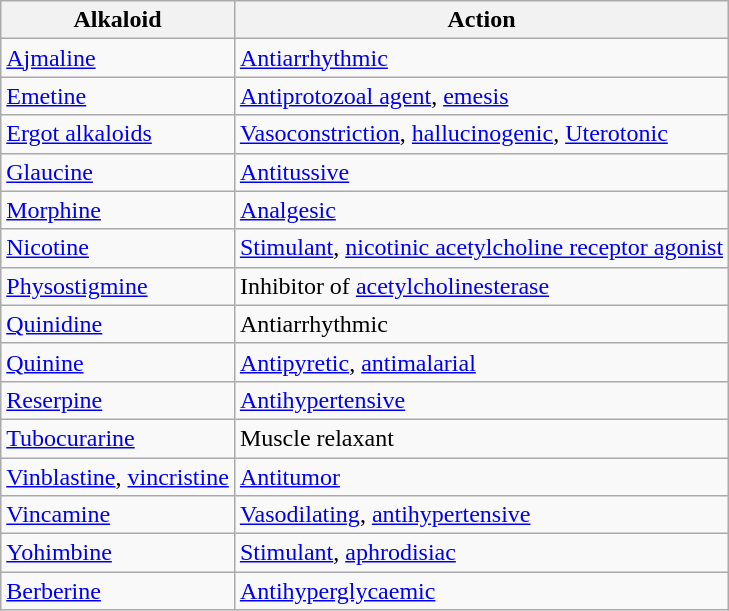<table Class = "wikitable">
<tr>
<th>Alkaloid</th>
<th>Action</th>
</tr>
<tr>
<td><a href='#'>Ajmaline</a></td>
<td><a href='#'>Antiarrhythmic</a></td>
</tr>
<tr>
<td><a href='#'>Emetine</a></td>
<td><a href='#'>Antiprotozoal agent</a>, <a href='#'>emesis</a></td>
</tr>
<tr>
<td><a href='#'>Ergot alkaloids</a></td>
<td><a href='#'>Vasoconstriction</a>, <a href='#'>hallucinogenic</a>, <a href='#'>Uterotonic</a></td>
</tr>
<tr>
<td><a href='#'>Glaucine</a></td>
<td><a href='#'>Antitussive</a></td>
</tr>
<tr>
<td><a href='#'>Morphine</a></td>
<td><a href='#'>Analgesic</a></td>
</tr>
<tr>
<td><a href='#'>Nicotine</a></td>
<td><a href='#'>Stimulant</a>, <a href='#'>nicotinic acetylcholine receptor agonist</a></td>
</tr>
<tr>
<td><a href='#'>Physostigmine</a></td>
<td>Inhibitor of <a href='#'>acetylcholinesterase</a></td>
</tr>
<tr>
<td><a href='#'>Quinidine</a></td>
<td>Antiarrhythmic</td>
</tr>
<tr>
<td><a href='#'>Quinine</a></td>
<td><a href='#'>Antipyretic</a>, <a href='#'>antimalarial</a></td>
</tr>
<tr>
<td><a href='#'>Reserpine</a></td>
<td><a href='#'>Antihypertensive</a></td>
</tr>
<tr>
<td><a href='#'>Tubocurarine</a></td>
<td>Muscle relaxant</td>
</tr>
<tr>
<td><a href='#'>Vinblastine</a>, <a href='#'>vincristine</a></td>
<td><a href='#'>Antitumor</a></td>
</tr>
<tr>
<td><a href='#'>Vincamine</a></td>
<td><a href='#'>Vasodilating</a>, <a href='#'>antihypertensive</a></td>
</tr>
<tr>
<td><a href='#'>Yohimbine</a></td>
<td><a href='#'>Stimulant</a>, <a href='#'>aphrodisiac</a></td>
</tr>
<tr>
<td><a href='#'>Berberine</a></td>
<td><a href='#'>Antihyperglycaemic</a></td>
</tr>
</table>
